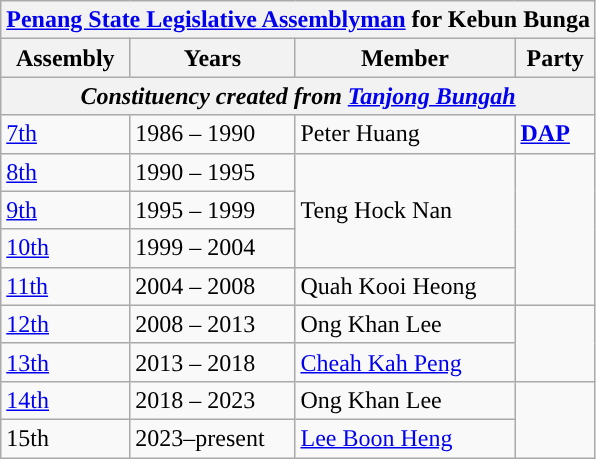<table class="wikitable">
<tr>
<th colspan="4"><a href='#'>Penang State Legislative Assemblyman</a> for Kebun Bunga</th>
</tr>
<tr>
<th>Assembly</th>
<th>Years</th>
<th>Member</th>
<th>Party</th>
</tr>
<tr>
<th colspan="4" align="center"><em>Constituency created from <a href='#'>Tanjong Bungah</a></em></th>
</tr>
<tr>
<td><a href='#'>7th</a></td>
<td>1986 – 1990</td>
<td>Peter Huang</td>
<td><strong><a href='#'>DAP</a></strong></td>
</tr>
<tr>
<td><a href='#'>8th</a></td>
<td>1990 – 1995</td>
<td rowspan="3">Teng Hock Nan</td>
<td rowspan="4"></td>
</tr>
<tr>
<td><a href='#'>9th</a></td>
<td>1995 – 1999</td>
</tr>
<tr>
<td><a href='#'>10th</a></td>
<td>1999 – 2004</td>
</tr>
<tr>
<td><a href='#'>11th</a></td>
<td>2004 – 2008</td>
<td>Quah Kooi Heong</td>
</tr>
<tr>
<td><a href='#'>12th</a></td>
<td>2008 – 2013</td>
<td>Ong Khan Lee</td>
<td rowspan="2"></td>
</tr>
<tr>
<td><a href='#'>13th</a></td>
<td>2013 – 2018</td>
<td><a href='#'>Cheah Kah Peng</a></td>
</tr>
<tr>
<td><a href='#'>14th</a></td>
<td>2018 – 2023</td>
<td>Ong Khan Lee</td>
<td rowspan=2></td>
</tr>
<tr>
<td>15th</td>
<td>2023–present</td>
<td><a href='#'>Lee Boon Heng</a></td>
</tr>
</table>
